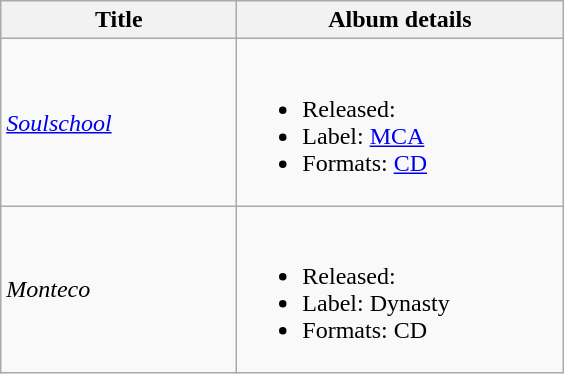<table class="wikitable">
<tr>
<th align=center width=150>Title</th>
<th align=center width=210>Album details</th>
</tr>
<tr>
<td valign=center><em><a href='#'>Soulschool</a></em></td>
<td valign=top><br><ul><li>Released: </li><li>Label: <a href='#'>MCA</a></li><li>Formats: <a href='#'>CD</a></li></ul></td>
</tr>
<tr>
<td valign=center><em>Monteco</em></td>
<td valign=top><br><ul><li>Released: </li><li>Label: Dynasty</li><li>Formats: CD</li></ul></td>
</tr>
</table>
